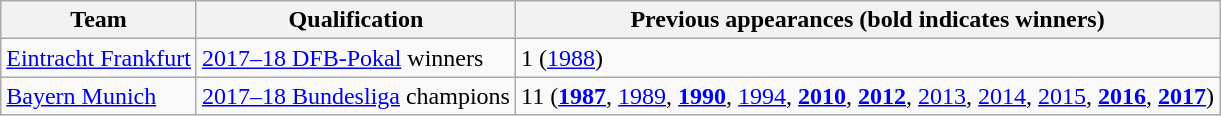<table class="wikitable">
<tr>
<th>Team</th>
<th>Qualification</th>
<th>Previous appearances (bold indicates winners)</th>
</tr>
<tr>
<td><a href='#'>Eintracht Frankfurt</a></td>
<td><a href='#'>2017–18 DFB-Pokal</a> winners</td>
<td>1 (<a href='#'>1988</a>)</td>
</tr>
<tr>
<td><a href='#'>Bayern Munich</a></td>
<td><a href='#'>2017–18 Bundesliga</a> champions</td>
<td>11 (<strong><a href='#'>1987</a></strong>, <a href='#'>1989</a>, <strong><a href='#'>1990</a></strong>, <a href='#'>1994</a>, <strong><a href='#'>2010</a></strong>, <strong><a href='#'>2012</a></strong>, <a href='#'>2013</a>, <a href='#'>2014</a>, <a href='#'>2015</a>, <strong><a href='#'>2016</a></strong>, <strong><a href='#'>2017</a></strong>)</td>
</tr>
</table>
